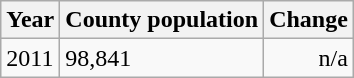<table class="wikitable">
<tr>
<th>Year</th>
<th>County population</th>
<th>Change</th>
</tr>
<tr>
<td>2011</td>
<td>98,841</td>
<td align="right">n/a</td>
</tr>
</table>
